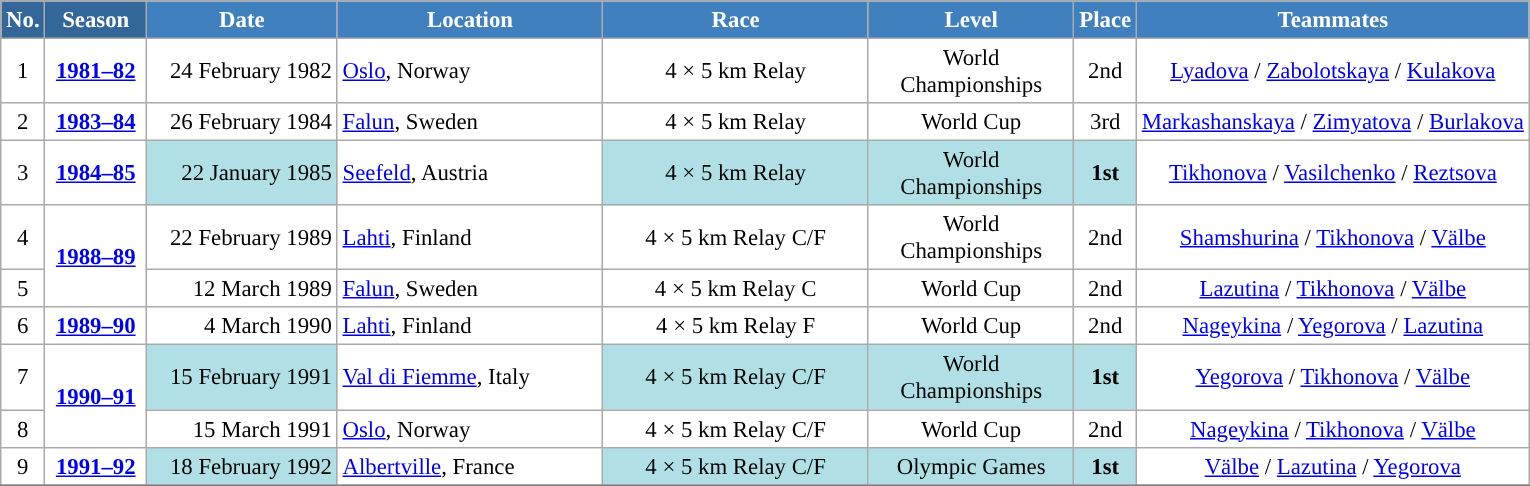<table class="wikitable sortable" style="font-size:95%; text-align:center; border:grey solid 1px; border-collapse:collapse; background:#ffffff;">
<tr style="background:#efefef;">
<th style="background-color:#369; color:white;">No.</th>
<th style="background-color:#369; color:white;">Season</th>
<th style="background-color:#4180be; color:white; width:120px;">Date</th>
<th style="background-color:#4180be; color:white; width:170px;">Location</th>
<th style="background-color:#4180be; color:white; width:170px;">Race</th>
<th style="background-color:#4180be; color:white; width:130px;">Level</th>
<th style="background-color:#4180be; color:white;">Place</th>
<th style="background-color:#4180be; color:white;">Teammates</th>
</tr>
<tr>
<td align=center>1</td>
<td rowspan=1 align=center><strong> <a href='#'>1981–82</a> </strong></td>
<td align=right>24 February 1982</td>
<td align=left> <a href='#'>Oslo</a>, Norway</td>
<td>4 × 5 km Relay</td>
<td>World Championships</td>
<td>2nd</td>
<td><a href='#'>Lyadova</a> / <a href='#'>Zabolotskaya</a> / <a href='#'>Kulakova</a></td>
</tr>
<tr>
<td align=center>2</td>
<td rowspan=1 align=center><strong> <a href='#'>1983–84</a> </strong></td>
<td align=right>26 February 1984</td>
<td align=left> <a href='#'>Falun</a>, Sweden</td>
<td>4 × 5 km Relay</td>
<td>World Cup</td>
<td>3rd</td>
<td><a href='#'>Markashanskaya</a> / <a href='#'>Zimyatova</a> / <a href='#'>Burlakova</a></td>
</tr>
<tr>
<td align=center>3</td>
<td rowspan=1 align=center><strong><a href='#'>1984–85</a></strong></td>
<td bgcolor="#BOEOE6" align=right>22 January 1985</td>
<td align=left> <a href='#'>Seefeld</a>, Austria</td>
<td bgcolor="#BOEOE6">4 × 5 km Relay</td>
<td bgcolor="#BOEOE6">World Championships</td>
<td bgcolor="#BOEOE6"><strong>1st</strong></td>
<td><a href='#'>Tikhonova</a> / <a href='#'>Vasilchenko</a> / <a href='#'>Reztsova</a></td>
</tr>
<tr>
<td align=center>4</td>
<td rowspan=2 align=center><strong> <a href='#'>1988–89</a> </strong></td>
<td align=right>22 February 1989</td>
<td align=left> <a href='#'>Lahti</a>, Finland</td>
<td>4 × 5 km Relay C/F</td>
<td>World Championships</td>
<td>2nd</td>
<td><a href='#'>Shamshurina</a> / <a href='#'>Tikhonova</a> / <a href='#'>Välbe</a></td>
</tr>
<tr>
<td align=center>5</td>
<td align=right>12 March 1989</td>
<td align=left> <a href='#'>Falun</a>, Sweden</td>
<td>4 × 5 km Relay C</td>
<td>World Cup</td>
<td>2nd</td>
<td><a href='#'>Lazutina</a> / <a href='#'>Tikhonova</a> / <a href='#'>Välbe</a></td>
</tr>
<tr>
<td align=center>6</td>
<td rowspan=1 align=center><strong> <a href='#'>1989–90</a> </strong></td>
<td align=right>4 March 1990</td>
<td align=left> <a href='#'>Lahti</a>, Finland</td>
<td>4 × 5 km Relay F</td>
<td>World Cup</td>
<td>2nd</td>
<td><a href='#'>Nageykina</a> / <a href='#'>Yegorova</a> / <a href='#'>Lazutina</a></td>
</tr>
<tr>
<td align=center>7</td>
<td rowspan=2 align=center><strong><a href='#'>1990–91</a></strong></td>
<td bgcolor="#BOEOE6" align=right>15 February 1991</td>
<td align=left> <a href='#'>Val di Fiemme</a>, Italy</td>
<td bgcolor="#BOEOE6">4 × 5 km Relay C/F</td>
<td bgcolor="#BOEOE6">World Championships</td>
<td bgcolor="#BOEOE6"><strong>1st</strong></td>
<td><a href='#'>Yegorova</a> / <a href='#'>Tikhonova</a> / <a href='#'>Välbe</a></td>
</tr>
<tr>
<td align=center>8</td>
<td align=right>15 March 1991</td>
<td align=left> <a href='#'>Oslo</a>, Norway</td>
<td>4 × 5 km Relay C/F</td>
<td>World Cup</td>
<td>2nd</td>
<td><a href='#'>Nageykina</a> / <a href='#'>Tikhonova</a> / <a href='#'>Välbe</a></td>
</tr>
<tr>
<td align=center>9</td>
<td rowspan=1 align=center><strong><a href='#'>1991–92</a></strong></td>
<td bgcolor="#BOEOE6" align=right>18 February 1992</td>
<td align=left> <a href='#'>Albertville</a>, France</td>
<td bgcolor="#BOEOE6">4 × 5 km Relay C/F</td>
<td bgcolor="#BOEOE6">Olympic Games</td>
<td bgcolor="#BOEOE6"><strong>1st</strong></td>
<td><a href='#'>Välbe</a> / <a href='#'>Lazutina</a> / <a href='#'>Yegorova</a></td>
</tr>
<tr>
</tr>
</table>
